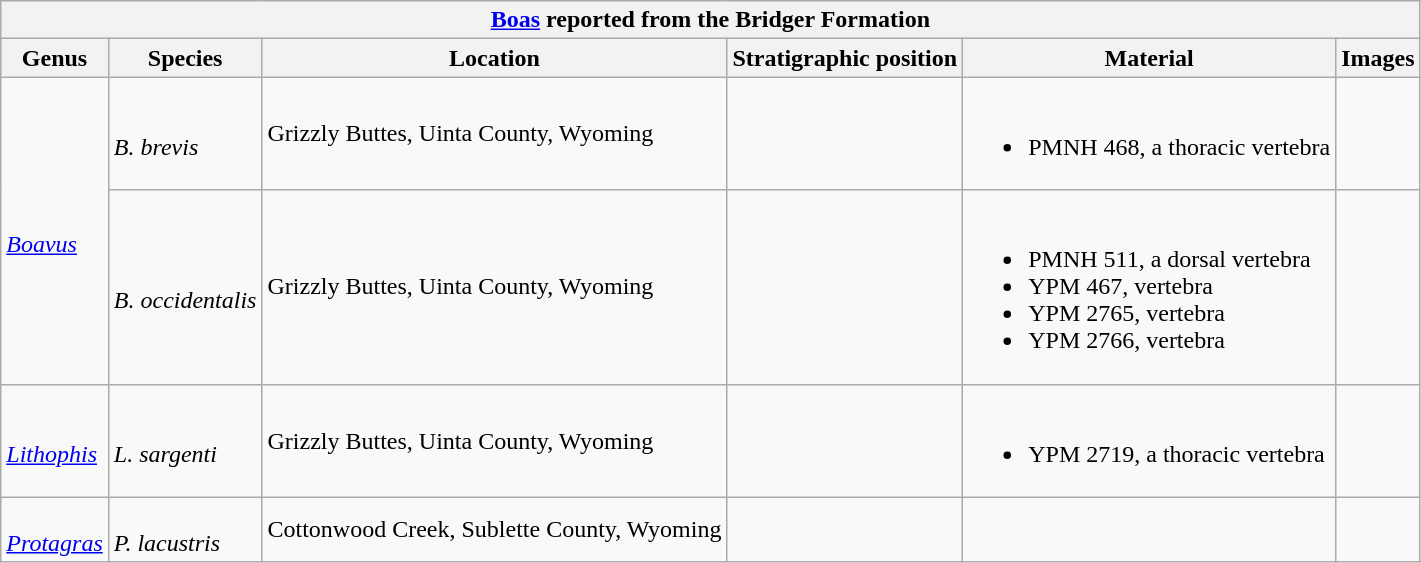<table class="wikitable sortable mw-collapsible">
<tr>
<th colspan="7" style="text-align:center;"><strong><a href='#'>Boas</a> reported from the Bridger Formation</strong></th>
</tr>
<tr>
<th>Genus</th>
<th>Species</th>
<th>Location</th>
<th>Stratigraphic position</th>
<th>Material</th>
<th>Images</th>
</tr>
<tr>
<td rowspan=2><br><em><a href='#'>Boavus</a></em></td>
<td><br><em>B. brevis</em></td>
<td>Grizzly Buttes, Uinta County, Wyoming</td>
<td></td>
<td><br><ul><li>PMNH 468, a thoracic vertebra</li></ul></td>
<td></td>
</tr>
<tr>
<td><br><em>B. occidentalis</em></td>
<td>Grizzly Buttes, Uinta County, Wyoming</td>
<td></td>
<td><br><ul><li>PMNH 511, a dorsal vertebra</li><li>YPM 467, vertebra</li><li>YPM 2765, vertebra</li><li>YPM 2766, vertebra</li></ul></td>
<td></td>
</tr>
<tr>
<td rowspan=1><br><em><a href='#'>Lithophis</a></em></td>
<td><br><em>L. sargenti</em></td>
<td>Grizzly Buttes, Uinta County, Wyoming</td>
<td></td>
<td><br><ul><li>YPM 2719, a thoracic vertebra</li></ul></td>
<td></td>
</tr>
<tr>
<td rowspan=1><br><em><a href='#'>Protagras</a></em></td>
<td><br><em>P. lacustris</em></td>
<td>Cottonwood Creek, Sublette County, Wyoming</td>
<td></td>
<td></td>
<td></td>
</tr>
</table>
